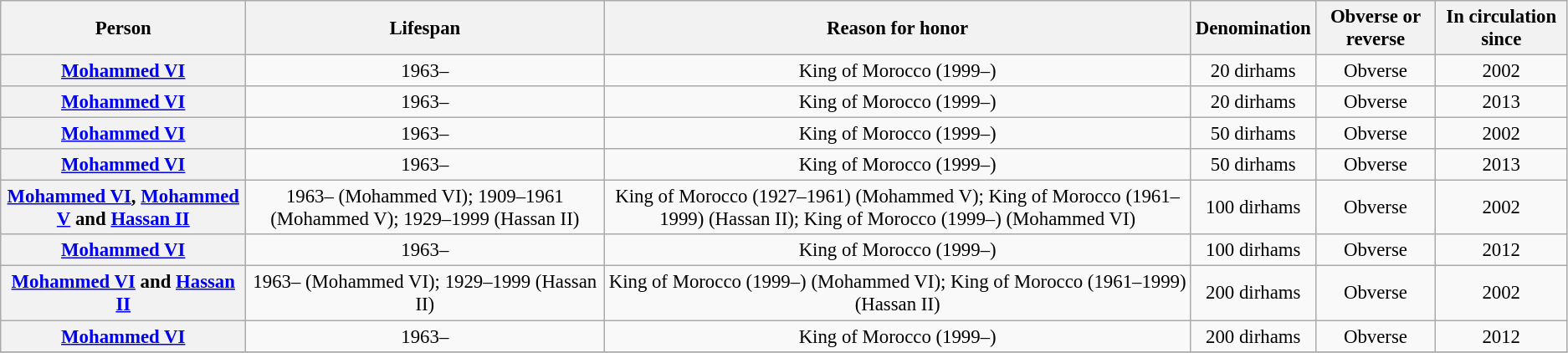<table class="wikitable" style="font-size: 95%; text-align:center;">
<tr>
<th>Person</th>
<th>Lifespan</th>
<th>Reason for honor</th>
<th>Denomination</th>
<th>Obverse or reverse</th>
<th>In circulation since</th>
</tr>
<tr>
<th><a href='#'>Mohammed VI</a></th>
<td>1963–</td>
<td>King of Morocco (1999–)</td>
<td>20 dirhams</td>
<td>Obverse</td>
<td>2002</td>
</tr>
<tr>
<th><a href='#'>Mohammed VI</a></th>
<td>1963–</td>
<td>King of Morocco (1999–)</td>
<td>20 dirhams</td>
<td>Obverse</td>
<td>2013</td>
</tr>
<tr>
<th><a href='#'>Mohammed VI</a></th>
<td>1963–</td>
<td>King of Morocco (1999–)</td>
<td>50 dirhams</td>
<td>Obverse</td>
<td>2002</td>
</tr>
<tr>
<th><a href='#'>Mohammed VI</a></th>
<td>1963–</td>
<td>King of Morocco (1999–)</td>
<td>50 dirhams</td>
<td>Obverse</td>
<td>2013</td>
</tr>
<tr>
<th><a href='#'>Mohammed VI</a>, <a href='#'>Mohammed V</a> and <a href='#'>Hassan II</a></th>
<td>1963– (Mohammed VI); 1909–1961 (Mohammed V); 1929–1999 (Hassan II)</td>
<td>King of Morocco (1927–1961) (Mohammed V); King of Morocco (1961–1999) (Hassan II); King of Morocco (1999–) (Mohammed VI)</td>
<td>100 dirhams</td>
<td>Obverse</td>
<td>2002</td>
</tr>
<tr>
<th><a href='#'>Mohammed VI</a></th>
<td>1963–</td>
<td>King of Morocco (1999–)</td>
<td>100 dirhams</td>
<td>Obverse</td>
<td>2012</td>
</tr>
<tr>
<th><a href='#'>Mohammed VI</a> and <a href='#'>Hassan II</a></th>
<td>1963– (Mohammed VI); 1929–1999 (Hassan II)</td>
<td>King of Morocco (1999–) (Mohammed VI); King of Morocco (1961–1999) (Hassan II)</td>
<td>200 dirhams</td>
<td>Obverse</td>
<td>2002</td>
</tr>
<tr>
<th><a href='#'>Mohammed VI</a></th>
<td>1963–</td>
<td>King of Morocco (1999–)</td>
<td>200 dirhams</td>
<td>Obverse</td>
<td>2012</td>
</tr>
<tr>
</tr>
</table>
